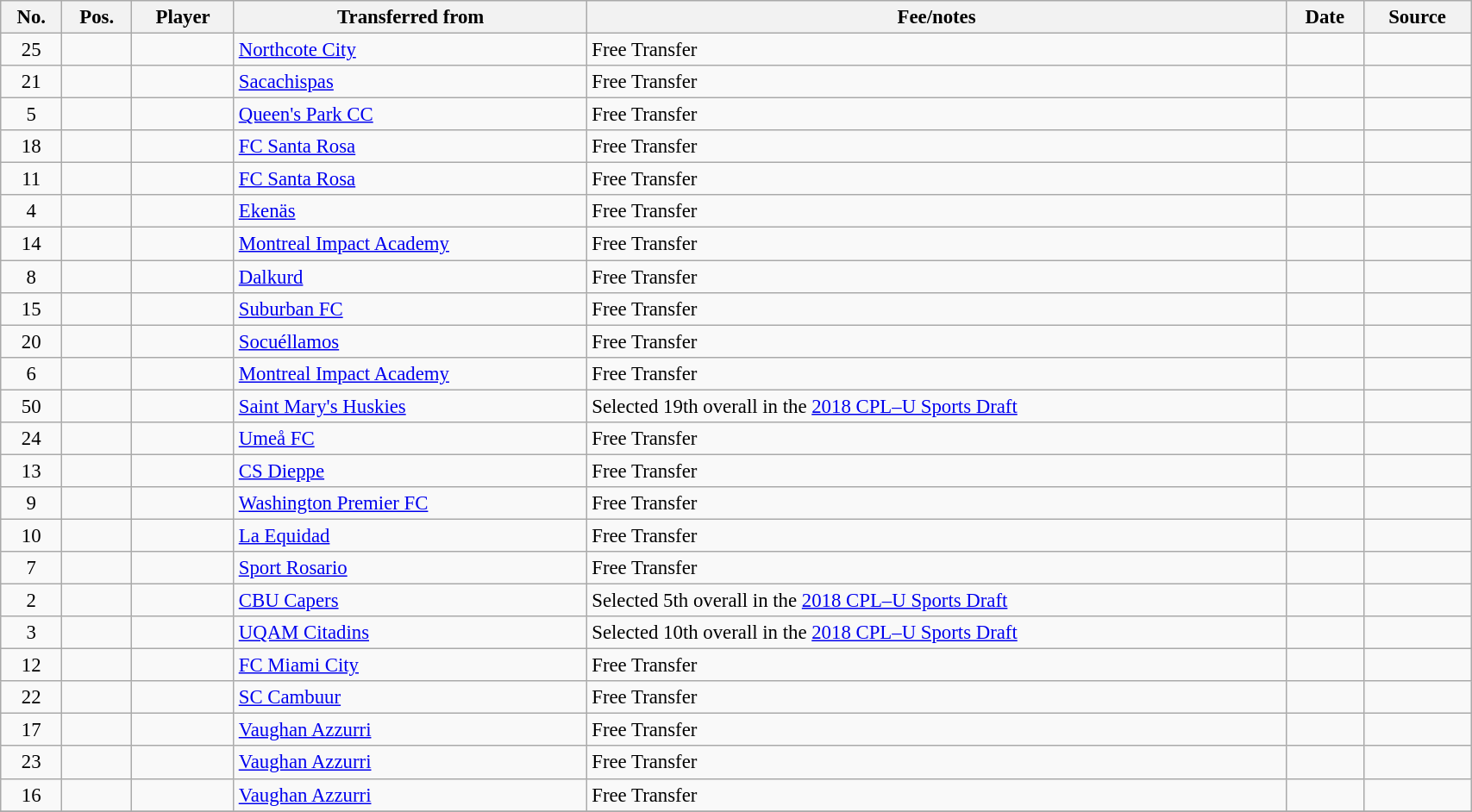<table class="wikitable sortable" style="width:90%; text-align:center; font-size:95%; text-align:left;">
<tr>
<th>No.</th>
<th>Pos.</th>
<th>Player</th>
<th>Transferred from</th>
<th>Fee/notes</th>
<th>Date</th>
<th>Source</th>
</tr>
<tr>
<td align=center>25</td>
<td align=center></td>
<td></td>
<td> <a href='#'>Northcote City</a></td>
<td>Free Transfer</td>
<td></td>
<td></td>
</tr>
<tr>
<td align=center>21</td>
<td align=center></td>
<td></td>
<td> <a href='#'>Sacachispas</a></td>
<td>Free Transfer</td>
<td></td>
<td></td>
</tr>
<tr>
<td align=center>5</td>
<td align=center></td>
<td></td>
<td> <a href='#'>Queen's Park CC</a></td>
<td>Free Transfer</td>
<td></td>
<td></td>
</tr>
<tr>
<td align=center>18</td>
<td align=center></td>
<td></td>
<td> <a href='#'>FC Santa Rosa</a></td>
<td>Free Transfer</td>
<td></td>
<td></td>
</tr>
<tr>
<td align=center>11</td>
<td align=center></td>
<td></td>
<td> <a href='#'>FC Santa Rosa</a></td>
<td>Free Transfer</td>
<td></td>
<td></td>
</tr>
<tr>
<td align=center>4</td>
<td align=center></td>
<td></td>
<td> <a href='#'>Ekenäs</a></td>
<td>Free Transfer</td>
<td></td>
<td></td>
</tr>
<tr>
<td align=center>14</td>
<td align=center></td>
<td></td>
<td> <a href='#'>Montreal Impact Academy</a></td>
<td>Free Transfer</td>
<td></td>
<td></td>
</tr>
<tr>
<td align=center>8</td>
<td align=center></td>
<td></td>
<td> <a href='#'>Dalkurd</a></td>
<td>Free Transfer</td>
<td></td>
<td></td>
</tr>
<tr>
<td align=center>15</td>
<td align=center></td>
<td></td>
<td> <a href='#'>Suburban FC</a></td>
<td>Free Transfer</td>
<td></td>
<td></td>
</tr>
<tr>
<td align=center>20</td>
<td align=center></td>
<td></td>
<td> <a href='#'>Socuéllamos</a></td>
<td>Free Transfer</td>
<td></td>
<td></td>
</tr>
<tr>
<td align=center>6</td>
<td align=center></td>
<td></td>
<td> <a href='#'>Montreal Impact Academy</a></td>
<td>Free Transfer</td>
<td></td>
<td></td>
</tr>
<tr>
<td align=center>50</td>
<td align=center></td>
<td></td>
<td> <a href='#'>Saint Mary's Huskies</a></td>
<td>Selected 19th overall in the <a href='#'>2018 CPL–U Sports Draft</a></td>
<td></td>
<td></td>
</tr>
<tr>
<td align=center>24</td>
<td align=center></td>
<td></td>
<td> <a href='#'>Umeå FC</a></td>
<td>Free Transfer</td>
<td></td>
<td></td>
</tr>
<tr>
<td align=center>13</td>
<td align=center></td>
<td></td>
<td> <a href='#'>CS Dieppe</a></td>
<td>Free Transfer</td>
<td></td>
<td></td>
</tr>
<tr>
<td align=center>9</td>
<td align=center></td>
<td></td>
<td> <a href='#'>Washington Premier FC</a></td>
<td>Free Transfer</td>
<td></td>
<td></td>
</tr>
<tr>
<td align=center>10</td>
<td align=center></td>
<td></td>
<td> <a href='#'>La Equidad</a></td>
<td>Free Transfer</td>
<td></td>
<td></td>
</tr>
<tr>
<td align=center>7</td>
<td align=center></td>
<td></td>
<td> <a href='#'>Sport Rosario</a></td>
<td>Free Transfer</td>
<td></td>
<td></td>
</tr>
<tr>
<td align=center>2</td>
<td align=center></td>
<td></td>
<td> <a href='#'>CBU Capers</a></td>
<td>Selected 5th overall in the <a href='#'>2018 CPL–U Sports Draft</a></td>
<td></td>
<td></td>
</tr>
<tr>
<td align=center>3</td>
<td align=center></td>
<td></td>
<td> <a href='#'>UQAM Citadins</a></td>
<td>Selected 10th overall in the <a href='#'>2018 CPL–U Sports Draft</a></td>
<td></td>
<td></td>
</tr>
<tr>
<td align=center>12</td>
<td align=center></td>
<td></td>
<td> <a href='#'>FC Miami City</a></td>
<td>Free Transfer</td>
<td></td>
<td></td>
</tr>
<tr>
<td align=center>22</td>
<td align=center></td>
<td></td>
<td> <a href='#'>SC Cambuur</a></td>
<td>Free Transfer</td>
<td></td>
<td></td>
</tr>
<tr>
<td align=center>17</td>
<td align=center></td>
<td></td>
<td> <a href='#'>Vaughan Azzurri</a></td>
<td>Free Transfer</td>
<td></td>
<td></td>
</tr>
<tr>
<td align=center>23</td>
<td align=center></td>
<td></td>
<td> <a href='#'>Vaughan Azzurri</a></td>
<td>Free Transfer</td>
<td></td>
<td></td>
</tr>
<tr>
<td align=center>16</td>
<td align=center></td>
<td></td>
<td> <a href='#'>Vaughan Azzurri</a></td>
<td>Free Transfer</td>
<td></td>
<td></td>
</tr>
<tr>
</tr>
</table>
